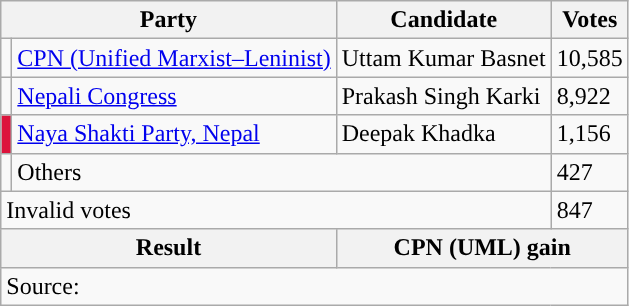<table class="wikitable">
<tr>
<th colspan="2">Party</th>
<th>Candidate</th>
<th>Votes</th>
</tr>
<tr>
<td style="background-color:"></td>
<td><a href='#'>CPN (Unified Marxist–Leninist)</a></td>
<td>Uttam Kumar Basnet</td>
<td>10,585</td>
</tr>
<tr>
<td style="background-color:"></td>
<td><a href='#'>Nepali Congress</a></td>
<td>Prakash Singh Karki</td>
<td>8,922</td>
</tr>
<tr>
<td style="background-color:crimson"></td>
<td><a href='#'>Naya Shakti Party, Nepal</a></td>
<td>Deepak Khadka</td>
<td>1,156</td>
</tr>
<tr>
<td></td>
<td colspan="2">Others</td>
<td>427</td>
</tr>
<tr>
<td colspan="3">Invalid votes</td>
<td>847</td>
</tr>
<tr>
<th colspan="2">Result</th>
<th colspan="2">CPN (UML) gain</th>
</tr>
<tr>
<td colspan="4">Source: </td>
</tr>
</table>
